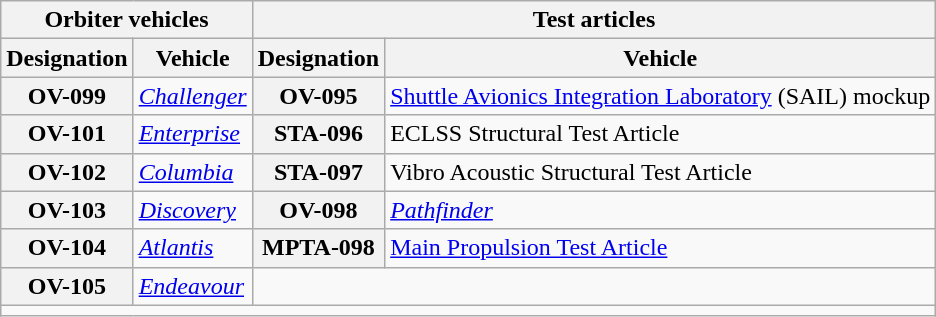<table class="wikitable">
<tr>
<th colspan="2">Orbiter vehicles</th>
<th colspan="2">Test articles</th>
</tr>
<tr>
<th>Designation</th>
<th>Vehicle</th>
<th>Designation</th>
<th>Vehicle</th>
</tr>
<tr>
<th>OV-099</th>
<td><em><a href='#'>Challenger</a></em></td>
<th>OV-095</th>
<td><a href='#'>Shuttle Avionics Integration Laboratory</a> (SAIL) mockup</td>
</tr>
<tr>
<th>OV-101</th>
<td><em><a href='#'>Enterprise</a></em></td>
<th>STA-096</th>
<td>ECLSS Structural Test Article</td>
</tr>
<tr>
<th>OV-102</th>
<td><em><a href='#'>Columbia</a></em></td>
<th>STA-097</th>
<td>Vibro Acoustic Structural Test Article</td>
</tr>
<tr>
<th>OV-103</th>
<td><em><a href='#'>Discovery</a></em></td>
<th>OV-098</th>
<td><em><a href='#'>Pathfinder</a></em></td>
</tr>
<tr>
<th>OV-104</th>
<td><em><a href='#'>Atlantis</a></em></td>
<th>MPTA-098</th>
<td><a href='#'>Main Propulsion Test Article</a></td>
</tr>
<tr>
<th>OV-105</th>
<td><em><a href='#'>Endeavour</a></em></td>
<td colspan="2"></td>
</tr>
<tr>
<td colspan="4"></td>
</tr>
</table>
